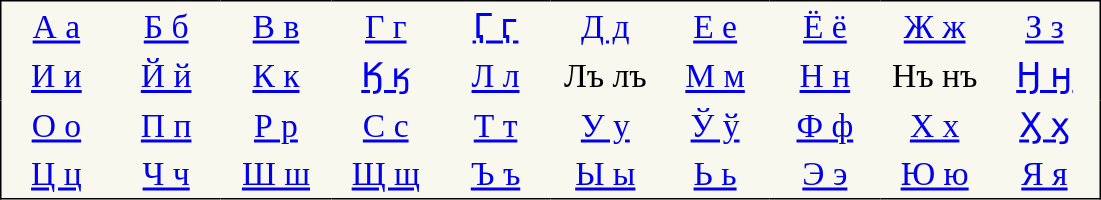<table style="font-family:Arial Unicode MS; font-size:1.4em; border-color:#000000; border-width:1px; border-style:solid; border-collapse:collapse; background-color:#F8F8EF">
<tr>
<td style="width:3em; text-align:center; padding: 3px;"><a href='#'>А а</a></td>
<td style="width:3em; text-align:center; padding: 3px;"><a href='#'>Б б</a></td>
<td style="width:3em; text-align:center; padding: 3px;"><a href='#'>В в</a></td>
<td style="width:3em; text-align:center; padding: 3px;"><a href='#'>Г г</a></td>
<td style="width:3em; text-align:center; padding: 3px;"><a href='#'>Ӷ ӷ</a></td>
<td style="width:3em; text-align:center; padding: 3px;"><a href='#'>Д д</a></td>
<td style="width:3em; text-align:center; padding: 3px;"><a href='#'>Е е</a></td>
<td style="width:3em; text-align:center; padding: 3px;"><a href='#'>Ё ё</a></td>
<td style="width:3em; text-align:center; padding: 3px;"><a href='#'>Ж ж</a></td>
<td style="width:3em; text-align:center; padding: 3px;"><a href='#'>З з</a></td>
</tr>
<tr>
<td style="width:3em; text-align:center; padding: 3px;"><a href='#'>И и</a></td>
<td style="width:3em; text-align:center; padding: 3px;"><a href='#'>Й й</a></td>
<td style="width:3em; text-align:center; padding: 3px;"><a href='#'>К к</a></td>
<td style="width:3em; text-align:center; padding: 3px;"><a href='#'>Ӄ ӄ</a></td>
<td style="width:3em; text-align:center; padding: 3px;"><a href='#'>Л л</a></td>
<td style="width:3em; text-align:center; padding: 3px;">Лъ лъ</td>
<td style="width:3em; text-align:center; padding: 3px;"><a href='#'>М м</a></td>
<td style="width:3em; text-align:center; padding: 3px;"><a href='#'>Н н</a></td>
<td style="width:3em; text-align:center; padding: 3px;">Нъ нъ</td>
<td style="width:3em; text-align:center; padding: 3px;"><a href='#'>Ӈ ӈ</a></td>
</tr>
<tr>
<td style="width:3em; text-align:center; padding: 3px;"><a href='#'>О о</a></td>
<td style="width:3em; text-align:center; padding: 3px;"><a href='#'>П п</a></td>
<td style="width:3em; text-align:center; padding: 3px;"><a href='#'>Р р</a></td>
<td style="width:3em; text-align:center; padding: 3px;"><a href='#'>С с</a></td>
<td style="width:3em; text-align:center; padding: 3px;"><a href='#'>Т т</a></td>
<td style="width:3em; text-align:center; padding: 3px;"><a href='#'>У у</a></td>
<td style="width:3em; text-align:center; padding: 3px;"><a href='#'>Ў ў</a></td>
<td style="width:3em; text-align:center; padding: 3px;"><a href='#'>Ф ф</a></td>
<td style="width:3em; text-align:center; padding: 3px;"><a href='#'>Х х</a></td>
<td style="width:3em; text-align:center; padding: 3px;"><a href='#'>Ӽ ӽ</a></td>
</tr>
<tr>
<td style="width:3em; text-align:center; padding: 3px;"><a href='#'>Ц ц</a></td>
<td style="width:3em; text-align:center; padding: 3px;"><a href='#'>Ч ч</a></td>
<td style="width:3em; text-align:center; padding: 3px;"><a href='#'>Ш ш</a></td>
<td style="width:3em; text-align:center; padding: 3px;"><a href='#'>Щ щ</a></td>
<td style="width:3em; text-align:center; padding: 3px;"><a href='#'>Ъ ъ</a></td>
<td style="width:3em; text-align:center; padding: 3px;"><a href='#'>Ы ы</a></td>
<td style="width:3em; text-align:center; padding: 3px;"><a href='#'>Ь ь</a></td>
<td style="width:3em; text-align:center; padding: 3px;"><a href='#'>Э э</a></td>
<td style="width:3em; text-align:center; padding: 3px;"><a href='#'>Ю ю</a></td>
<td style="width:3em; text-align:center; padding: 3px;"><a href='#'>Я я</a></td>
</tr>
</table>
